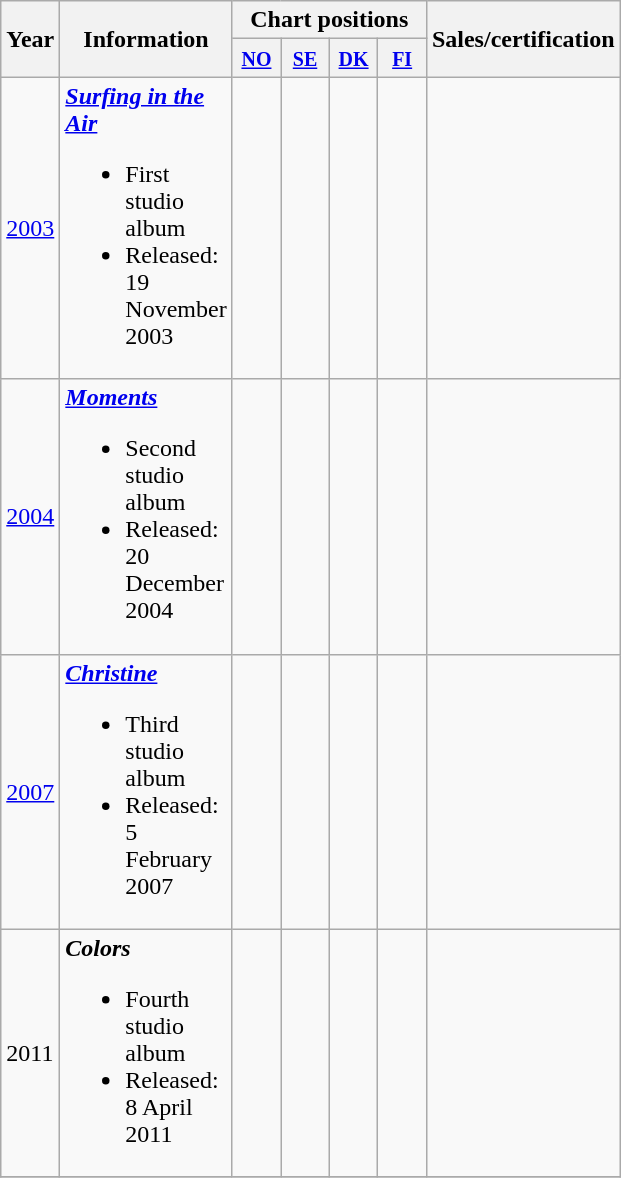<table class="wikitable">
<tr>
<th align="center" rowspan="2">Year</th>
<th align="center" rowspan="2" width="100">Information</th>
<th align="center" colspan="4">Chart positions</th>
<th align="center" rowspan="2">Sales/certification</th>
</tr>
<tr>
<th width="25"><small><a href='#'>NO</a></small></th>
<th width="25"><small><a href='#'>SE</a></small></th>
<th width="25"><small><a href='#'>DK</a></small></th>
<th width="25"><small><a href='#'>FI</a></small></th>
</tr>
<tr>
<td><a href='#'>2003</a></td>
<td><strong><em><a href='#'>Surfing in the Air</a></em></strong><br><ul><li>First studio album</li><li>Released: 19 November 2003</li></ul></td>
<td></td>
<td></td>
<td></td>
<td></td>
<td align="left"></td>
</tr>
<tr>
<td><a href='#'>2004</a></td>
<td><strong><em><a href='#'>Moments</a></em></strong><br><ul><li>Second studio album</li><li>Released: 20 December 2004</li></ul></td>
<td></td>
<td></td>
<td></td>
<td></td>
<td align="left"></td>
</tr>
<tr>
<td><a href='#'>2007</a></td>
<td><strong><em><a href='#'>Christine</a></em></strong><br><ul><li>Third studio album</li><li>Released: 5 February 2007</li></ul></td>
<td></td>
<td></td>
<td></td>
<td></td>
<td align="left"></td>
</tr>
<tr>
<td 2011 in music>2011</td>
<td><strong><em>Colors</em></strong><br><ul><li>Fourth studio album</li><li>Released: 8 April 2011</li></ul></td>
<td></td>
<td></td>
<td></td>
<td></td>
<td align="left"></td>
</tr>
<tr>
</tr>
</table>
